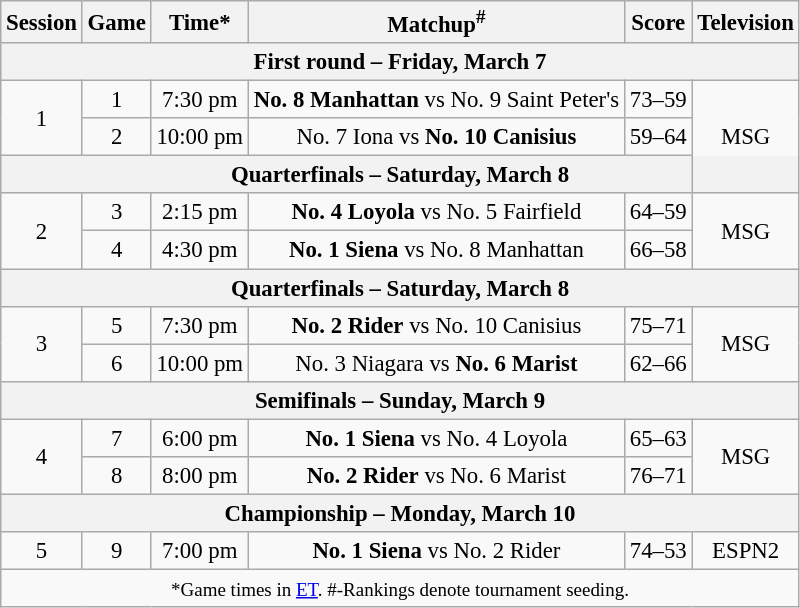<table class="wikitable" style="font-size:95%;text-align:center">
<tr>
<th>Session</th>
<th>Game</th>
<th>Time*</th>
<th>Matchup<sup>#</sup></th>
<th>Score</th>
<th>Television</th>
</tr>
<tr>
<th colspan=7>First round – Friday, March 7</th>
</tr>
<tr>
<td rowspan=2>1</td>
<td>1</td>
<td>7:30 pm</td>
<td><strong>No. 8 Manhattan</strong> vs No. 9 Saint Peter's</td>
<td>73–59</td>
<td rowspan=3>MSG</td>
</tr>
<tr>
<td>2</td>
<td>10:00 pm</td>
<td>No. 7 Iona vs <strong>No. 10 Canisius</strong></td>
<td>59–64</td>
</tr>
<tr>
<th colspan=7>Quarterfinals – Saturday, March 8</th>
</tr>
<tr>
<td rowspan=2>2</td>
<td>3</td>
<td>2:15 pm</td>
<td><strong>No. 4 Loyola</strong> vs No. 5 Fairfield</td>
<td>64–59</td>
<td rowspan=2>MSG</td>
</tr>
<tr>
<td>4</td>
<td>4:30 pm</td>
<td><strong>No. 1 Siena</strong> vs No. 8 Manhattan</td>
<td>66–58</td>
</tr>
<tr>
<th colspan=7>Quarterfinals – Saturday, March 8</th>
</tr>
<tr>
<td rowspan=2>3</td>
<td>5</td>
<td>7:30 pm</td>
<td><strong>No. 2 Rider</strong> vs No. 10 Canisius</td>
<td>75–71</td>
<td rowspan=2>MSG</td>
</tr>
<tr>
<td>6</td>
<td>10:00 pm</td>
<td>No. 3 Niagara vs <strong>No. 6 Marist</strong></td>
<td>62–66</td>
</tr>
<tr>
<th colspan=7>Semifinals – Sunday, March 9</th>
</tr>
<tr>
<td rowspan=2>4</td>
<td>7</td>
<td>6:00 pm</td>
<td><strong>No. 1 Siena</strong> vs No. 4 Loyola</td>
<td>65–63</td>
<td rowspan=2>MSG</td>
</tr>
<tr>
<td>8</td>
<td>8:00 pm</td>
<td><strong>No. 2 Rider</strong> vs No. 6 Marist</td>
<td>76–71</td>
</tr>
<tr>
<th colspan=7>Championship – Monday, March 10</th>
</tr>
<tr>
<td>5</td>
<td>9</td>
<td>7:00 pm</td>
<td><strong>No. 1 Siena</strong> vs No. 2 Rider</td>
<td>74–53</td>
<td>ESPN2</td>
</tr>
<tr>
<td colspan=6><small>*Game times in <a href='#'>ET</a>. #-Rankings denote tournament seeding.</small></td>
</tr>
</table>
